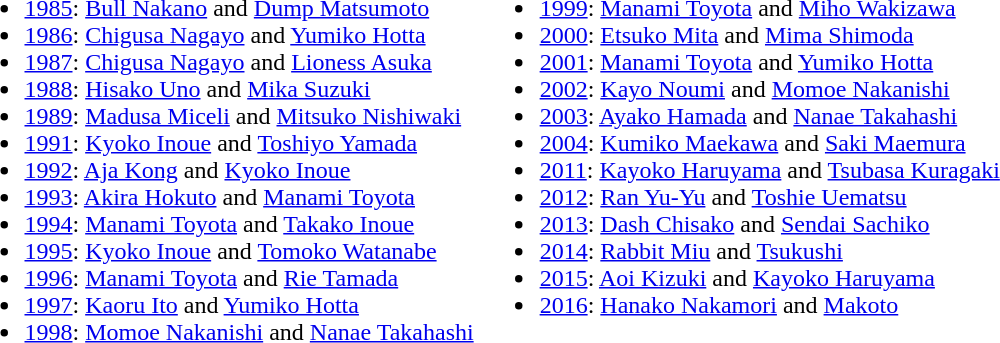<table border=0 |>
<tr>
<td valign=top><br><ul><li><a href='#'>1985</a>: <a href='#'>Bull Nakano</a> and <a href='#'>Dump Matsumoto</a></li><li><a href='#'>1986</a>: <a href='#'>Chigusa Nagayo</a> and <a href='#'>Yumiko Hotta</a></li><li><a href='#'>1987</a>: <a href='#'>Chigusa Nagayo</a> and <a href='#'>Lioness Asuka</a></li><li><a href='#'>1988</a>: <a href='#'>Hisako Uno</a> and <a href='#'>Mika Suzuki</a></li><li><a href='#'>1989</a>: <a href='#'>Madusa Miceli</a> and <a href='#'>Mitsuko Nishiwaki</a></li><li><a href='#'>1991</a>: <a href='#'>Kyoko Inoue</a> and <a href='#'>Toshiyo Yamada</a></li><li><a href='#'>1992</a>: <a href='#'>Aja Kong</a> and <a href='#'>Kyoko Inoue</a></li><li><a href='#'>1993</a>: <a href='#'>Akira Hokuto</a> and <a href='#'>Manami Toyota</a></li><li><a href='#'>1994</a>: <a href='#'>Manami Toyota</a> and <a href='#'>Takako Inoue</a></li><li><a href='#'>1995</a>: <a href='#'>Kyoko Inoue</a> and <a href='#'> Tomoko Watanabe</a></li><li><a href='#'>1996</a>: <a href='#'>Manami Toyota</a> and <a href='#'>Rie Tamada</a></li><li><a href='#'>1997</a>: <a href='#'>Kaoru Ito</a> and <a href='#'>Yumiko Hotta</a></li><li><a href='#'>1998</a>: <a href='#'>Momoe Nakanishi</a> and <a href='#'>Nanae Takahashi</a></li></ul></td>
<td valign=top><br><ul><li><a href='#'>1999</a>: <a href='#'>Manami Toyota</a> and <a href='#'>Miho Wakizawa</a></li><li><a href='#'>2000</a>: <a href='#'>Etsuko Mita</a> and <a href='#'>Mima Shimoda</a></li><li><a href='#'>2001</a>: <a href='#'>Manami Toyota</a> and <a href='#'>Yumiko Hotta</a></li><li><a href='#'>2002</a>: <a href='#'>Kayo Noumi</a> and <a href='#'>Momoe Nakanishi</a></li><li><a href='#'>2003</a>: <a href='#'>Ayako Hamada</a> and <a href='#'>Nanae Takahashi</a></li><li><a href='#'>2004</a>: <a href='#'>Kumiko Maekawa</a> and <a href='#'>Saki Maemura</a></li><li><a href='#'>2011</a>: <a href='#'>Kayoko Haruyama</a> and <a href='#'>Tsubasa Kuragaki</a></li><li><a href='#'>2012</a>: <a href='#'>Ran Yu-Yu</a> and <a href='#'>Toshie Uematsu</a></li><li><a href='#'>2013</a>: <a href='#'>Dash Chisako</a> and <a href='#'>Sendai Sachiko</a></li><li><a href='#'>2014</a>: <a href='#'>Rabbit Miu</a> and <a href='#'>Tsukushi</a></li><li><a href='#'>2015</a>: <a href='#'>Aoi Kizuki</a> and <a href='#'>Kayoko Haruyama</a></li><li><a href='#'>2016</a>: <a href='#'>Hanako Nakamori</a> and <a href='#'>Makoto</a></li></ul></td>
</tr>
</table>
